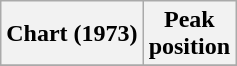<table class="wikitable plainrowheaders">
<tr>
<th scope="col">Chart (1973)</th>
<th scope="col">Peak<br>position</th>
</tr>
<tr>
</tr>
</table>
